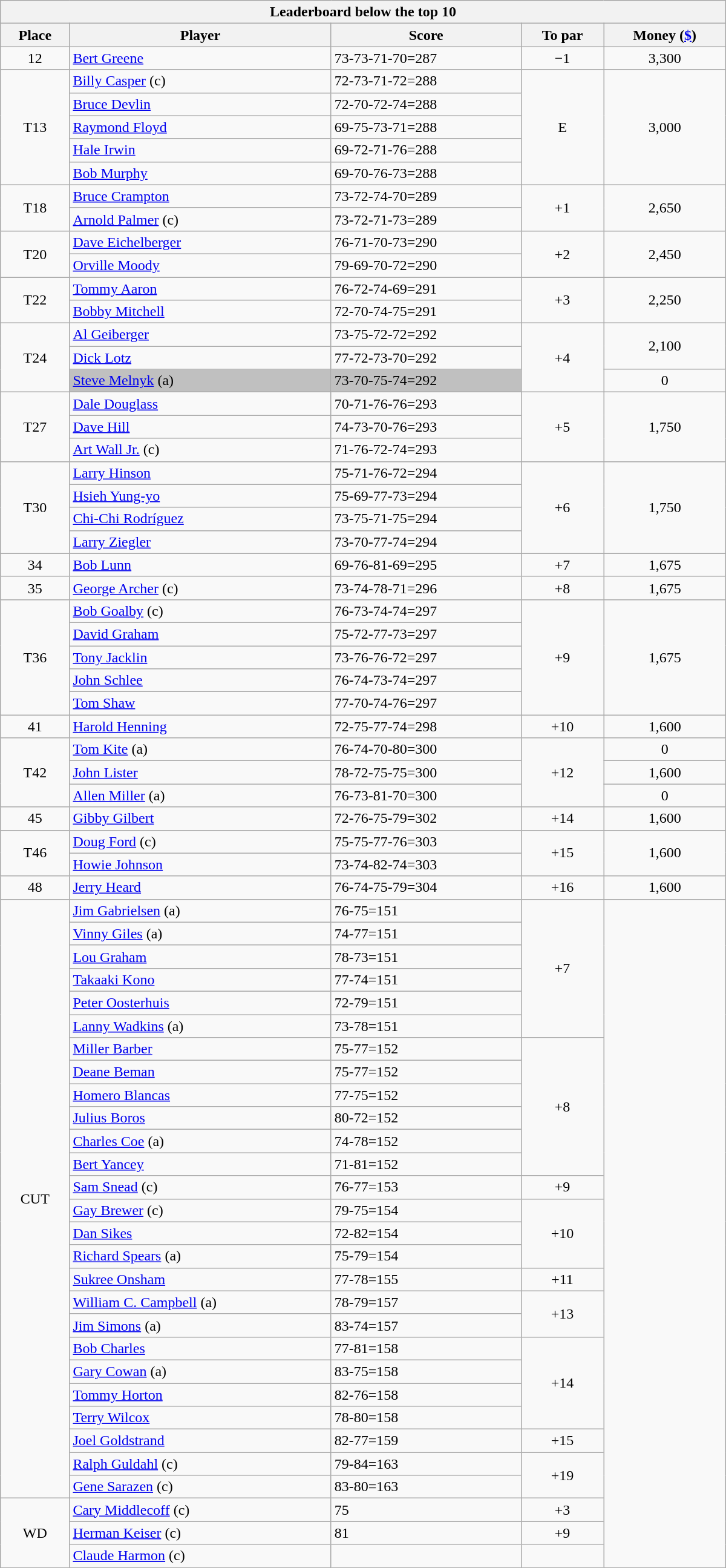<table class="collapsible collapsed wikitable" style="width:50em;margin-top:-1px;">
<tr>
<th scope="col" colspan="6">Leaderboard below the top 10</th>
</tr>
<tr>
<th>Place</th>
<th>Player</th>
<th>Score</th>
<th>To par</th>
<th>Money (<a href='#'>$</a>)</th>
</tr>
<tr>
<td align=center>12</td>
<td> <a href='#'>Bert Greene</a></td>
<td>73-73-71-70=287</td>
<td align=center>−1</td>
<td align=center>3,300</td>
</tr>
<tr>
<td rowspan=5 align=center>T13</td>
<td> <a href='#'>Billy Casper</a> (c)</td>
<td>72-73-71-72=288</td>
<td rowspan=5 align=center>E</td>
<td rowspan=5 align=center>3,000</td>
</tr>
<tr>
<td> <a href='#'>Bruce Devlin</a></td>
<td>72-70-72-74=288</td>
</tr>
<tr>
<td> <a href='#'>Raymond Floyd</a></td>
<td>69-75-73-71=288</td>
</tr>
<tr>
<td> <a href='#'>Hale Irwin</a></td>
<td>69-72-71-76=288</td>
</tr>
<tr>
<td> <a href='#'>Bob Murphy</a></td>
<td>69-70-76-73=288</td>
</tr>
<tr>
<td rowspan=2 align=center>T18</td>
<td> <a href='#'>Bruce Crampton</a></td>
<td>73-72-74-70=289</td>
<td rowspan=2 align=center>+1</td>
<td rowspan=2 align=center>2,650</td>
</tr>
<tr>
<td> <a href='#'>Arnold Palmer</a> (c)</td>
<td>73-72-71-73=289</td>
</tr>
<tr>
<td rowspan=2 align=center>T20</td>
<td> <a href='#'>Dave Eichelberger</a></td>
<td>76-71-70-73=290</td>
<td rowspan=2 align=center>+2</td>
<td rowspan=2 align=center>2,450</td>
</tr>
<tr>
<td> <a href='#'>Orville Moody</a></td>
<td>79-69-70-72=290</td>
</tr>
<tr>
<td rowspan=2 align=center>T22</td>
<td> <a href='#'>Tommy Aaron</a></td>
<td>76-72-74-69=291</td>
<td rowspan=2 align=center>+3</td>
<td rowspan=2 align=center>2,250</td>
</tr>
<tr>
<td> <a href='#'>Bobby Mitchell</a></td>
<td>72-70-74-75=291</td>
</tr>
<tr>
<td rowspan=3 align=center>T24</td>
<td> <a href='#'>Al Geiberger</a></td>
<td>73-75-72-72=292</td>
<td rowspan=3 align=center>+4</td>
<td rowspan=2 align=center>2,100</td>
</tr>
<tr>
<td> <a href='#'>Dick Lotz</a></td>
<td>77-72-73-70=292</td>
</tr>
<tr>
<td style="background:silver"> <a href='#'>Steve Melnyk</a> (a)</td>
<td style="background:silver">73-70-75-74=292</td>
<td align=center>0</td>
</tr>
<tr>
<td rowspan=3 align=center>T27</td>
<td> <a href='#'>Dale Douglass</a></td>
<td>70-71-76-76=293</td>
<td rowspan=3 align=center>+5</td>
<td rowspan=3 align=center>1,750</td>
</tr>
<tr>
<td> <a href='#'>Dave Hill</a></td>
<td>74-73-70-76=293</td>
</tr>
<tr>
<td> <a href='#'>Art Wall Jr.</a> (c)</td>
<td>71-76-72-74=293</td>
</tr>
<tr>
<td rowspan=4 align=center>T30</td>
<td> <a href='#'>Larry Hinson</a></td>
<td>75-71-76-72=294</td>
<td rowspan=4 align=center>+6</td>
<td rowspan=4 align=center>1,750</td>
</tr>
<tr>
<td> <a href='#'>Hsieh Yung-yo</a></td>
<td>75-69-77-73=294</td>
</tr>
<tr>
<td> <a href='#'>Chi-Chi Rodríguez</a></td>
<td>73-75-71-75=294</td>
</tr>
<tr>
<td> <a href='#'>Larry Ziegler</a></td>
<td>73-70-77-74=294</td>
</tr>
<tr>
<td align=center>34</td>
<td> <a href='#'>Bob Lunn</a></td>
<td>69-76-81-69=295</td>
<td align=center>+7</td>
<td align=center>1,675</td>
</tr>
<tr>
<td align=center>35</td>
<td> <a href='#'>George Archer</a> (c)</td>
<td>73-74-78-71=296</td>
<td align=center>+8</td>
<td align=center>1,675</td>
</tr>
<tr>
<td rowspan=5 align=center>T36</td>
<td> <a href='#'>Bob Goalby</a> (c)</td>
<td>76-73-74-74=297</td>
<td rowspan=5 align=center>+9</td>
<td rowspan=5 align=center>1,675</td>
</tr>
<tr>
<td> <a href='#'>David Graham</a></td>
<td>75-72-77-73=297</td>
</tr>
<tr>
<td> <a href='#'>Tony Jacklin</a></td>
<td>73-76-76-72=297</td>
</tr>
<tr>
<td> <a href='#'>John Schlee</a></td>
<td>76-74-73-74=297</td>
</tr>
<tr>
<td> <a href='#'>Tom Shaw</a></td>
<td>77-70-74-76=297</td>
</tr>
<tr>
<td align=center>41</td>
<td> <a href='#'>Harold Henning</a></td>
<td>72-75-77-74=298</td>
<td align=center>+10</td>
<td align=center>1,600</td>
</tr>
<tr>
<td rowspan=3 align=center>T42</td>
<td> <a href='#'>Tom Kite</a> (a)</td>
<td>76-74-70-80=300</td>
<td rowspan=3 align=center>+12</td>
<td align=center>0</td>
</tr>
<tr>
<td> <a href='#'>John Lister</a></td>
<td>78-72-75-75=300</td>
<td align=center>1,600</td>
</tr>
<tr>
<td> <a href='#'>Allen Miller</a> (a)</td>
<td>76-73-81-70=300</td>
<td align=center>0</td>
</tr>
<tr>
<td align=center>45</td>
<td> <a href='#'>Gibby Gilbert</a></td>
<td>72-76-75-79=302</td>
<td align=center>+14</td>
<td align=center>1,600</td>
</tr>
<tr>
<td rowspan=2 align=center>T46</td>
<td> <a href='#'>Doug Ford</a> (c)</td>
<td>75-75-77-76=303</td>
<td rowspan=2 align=center>+15</td>
<td rowspan=2 align=center>1,600</td>
</tr>
<tr>
<td> <a href='#'>Howie Johnson</a></td>
<td>73-74-82-74=303</td>
</tr>
<tr>
<td align=center>48</td>
<td> <a href='#'>Jerry Heard</a></td>
<td>76-74-75-79=304</td>
<td align=center>+16</td>
<td align=center>1,600</td>
</tr>
<tr>
<td rowspan=26 align=center>CUT</td>
<td> <a href='#'>Jim Gabrielsen</a> (a)</td>
<td>76-75=151</td>
<td rowspan=6 align=center>+7</td>
<td rowspan=29 align=center></td>
</tr>
<tr>
<td> <a href='#'>Vinny Giles</a> (a)</td>
<td>74-77=151</td>
</tr>
<tr>
<td> <a href='#'>Lou Graham</a></td>
<td>78-73=151</td>
</tr>
<tr>
<td> <a href='#'>Takaaki Kono</a></td>
<td>77-74=151</td>
</tr>
<tr>
<td> <a href='#'>Peter Oosterhuis</a></td>
<td>72-79=151</td>
</tr>
<tr>
<td> <a href='#'>Lanny Wadkins</a> (a)</td>
<td>73-78=151</td>
</tr>
<tr>
<td> <a href='#'>Miller Barber</a></td>
<td>75-77=152</td>
<td rowspan=6 align=center>+8</td>
</tr>
<tr>
<td> <a href='#'>Deane Beman</a></td>
<td>75-77=152</td>
</tr>
<tr>
<td> <a href='#'>Homero Blancas</a></td>
<td>77-75=152</td>
</tr>
<tr>
<td> <a href='#'>Julius Boros</a></td>
<td>80-72=152</td>
</tr>
<tr>
<td> <a href='#'>Charles Coe</a> (a)</td>
<td>74-78=152</td>
</tr>
<tr>
<td> <a href='#'>Bert Yancey</a></td>
<td>71-81=152</td>
</tr>
<tr>
<td> <a href='#'>Sam Snead</a> (c)</td>
<td>76-77=153</td>
<td align=center>+9</td>
</tr>
<tr>
<td> <a href='#'>Gay Brewer</a> (c)</td>
<td>79-75=154</td>
<td rowspan=3 align=center>+10</td>
</tr>
<tr>
<td> <a href='#'>Dan Sikes</a></td>
<td>72-82=154</td>
</tr>
<tr>
<td> <a href='#'>Richard Spears</a> (a)</td>
<td>75-79=154</td>
</tr>
<tr>
<td> <a href='#'>Sukree Onsham</a></td>
<td>77-78=155</td>
<td align=center>+11</td>
</tr>
<tr>
<td> <a href='#'>William C. Campbell</a> (a)</td>
<td>78-79=157</td>
<td rowspan=2 align=center>+13</td>
</tr>
<tr>
<td> <a href='#'>Jim Simons</a> (a)</td>
<td>83-74=157</td>
</tr>
<tr>
<td> <a href='#'>Bob Charles</a></td>
<td>77-81=158</td>
<td rowspan=4 align=center>+14</td>
</tr>
<tr>
<td> <a href='#'>Gary Cowan</a> (a)</td>
<td>83-75=158</td>
</tr>
<tr>
<td> <a href='#'>Tommy Horton</a></td>
<td>82-76=158</td>
</tr>
<tr>
<td> <a href='#'>Terry Wilcox</a></td>
<td>78-80=158</td>
</tr>
<tr>
<td> <a href='#'>Joel Goldstrand</a></td>
<td>82-77=159</td>
<td align=center>+15</td>
</tr>
<tr>
<td> <a href='#'>Ralph Guldahl</a> (c)</td>
<td>79-84=163</td>
<td rowspan=2 align=center>+19</td>
</tr>
<tr>
<td> <a href='#'>Gene Sarazen</a> (c)</td>
<td>83-80=163</td>
</tr>
<tr>
<td rowspan=3 align=center>WD</td>
<td> <a href='#'>Cary Middlecoff</a> (c)</td>
<td>75</td>
<td align=center>+3</td>
</tr>
<tr>
<td> <a href='#'>Herman Keiser</a> (c)</td>
<td>81</td>
<td align=center>+9</td>
</tr>
<tr>
<td> <a href='#'>Claude Harmon</a> (c)</td>
<td></td>
<td align=center></td>
</tr>
</table>
